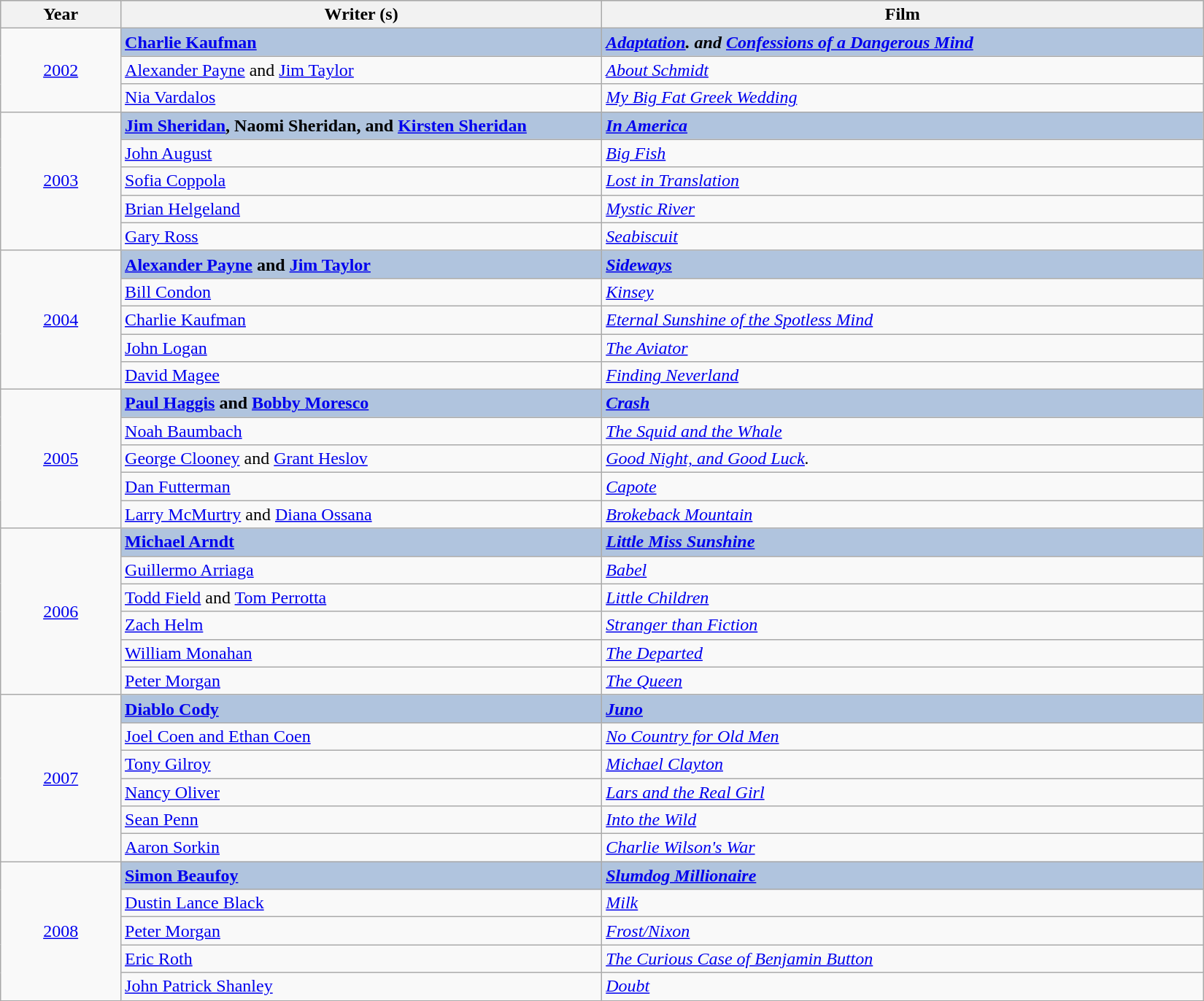<table class="wikitable" width="87%">
<tr style="background:#bebebe;">
<th style="width:5%;">Year</th>
<th style="width:20%;">Writer (s)</th>
<th style="width:25%;">Film</th>
</tr>
<tr>
<td rowspan="3" style="text-align:center;"><a href='#'>2002</a></td>
<td style="background:#B0C4DE;"><strong><a href='#'>Charlie Kaufman</a></strong></td>
<td style="background:#B0C4DE;"><strong><em><a href='#'>Adaptation</a><em>. and </em><a href='#'>Confessions of a Dangerous Mind</a></em></strong></td>
</tr>
<tr>
<td><a href='#'>Alexander Payne</a> and <a href='#'>Jim Taylor</a></td>
<td><em><a href='#'>About Schmidt</a></em></td>
</tr>
<tr>
<td><a href='#'>Nia Vardalos</a></td>
<td><em><a href='#'>My Big Fat Greek Wedding</a></em></td>
</tr>
<tr>
<td rowspan="5" style="text-align:center;"><a href='#'>2003</a></td>
<td style="background:#B0C4DE;"><strong><a href='#'>Jim Sheridan</a>, Naomi Sheridan, and <a href='#'>Kirsten Sheridan</a></strong></td>
<td style="background:#B0C4DE;"><strong><em><a href='#'>In America</a></em></strong></td>
</tr>
<tr>
<td><a href='#'>John August</a></td>
<td><em><a href='#'>Big Fish</a></em></td>
</tr>
<tr>
<td><a href='#'>Sofia Coppola</a></td>
<td><em><a href='#'>Lost in Translation</a></em></td>
</tr>
<tr>
<td><a href='#'>Brian Helgeland</a></td>
<td><em><a href='#'>Mystic River</a></em></td>
</tr>
<tr>
<td><a href='#'>Gary Ross</a></td>
<td><em><a href='#'>Seabiscuit</a></em></td>
</tr>
<tr>
<td rowspan="5" style="text-align:center;"><a href='#'>2004</a></td>
<td style="background:#B0C4DE;"><strong><a href='#'>Alexander Payne</a> and <a href='#'>Jim Taylor</a></strong></td>
<td style="background:#B0C4DE;"><strong><em><a href='#'>Sideways</a></em></strong></td>
</tr>
<tr>
<td><a href='#'>Bill Condon</a></td>
<td><em><a href='#'>Kinsey</a></em></td>
</tr>
<tr>
<td><a href='#'>Charlie Kaufman</a></td>
<td><em><a href='#'>Eternal Sunshine of the Spotless Mind</a></em></td>
</tr>
<tr>
<td><a href='#'>John Logan</a></td>
<td><em><a href='#'>The Aviator</a></em></td>
</tr>
<tr>
<td><a href='#'>David Magee</a></td>
<td><em><a href='#'>Finding Neverland</a></em></td>
</tr>
<tr>
<td rowspan="5" style="text-align:center;"><a href='#'>2005</a></td>
<td style="background:#B0C4DE;"><strong><a href='#'>Paul Haggis</a> and <a href='#'>Bobby Moresco</a></strong></td>
<td style="background:#B0C4DE;"><strong><em><a href='#'>Crash</a></em></strong></td>
</tr>
<tr>
<td><a href='#'>Noah Baumbach</a></td>
<td><em><a href='#'>The Squid and the Whale</a></em></td>
</tr>
<tr>
<td><a href='#'>George Clooney</a> and <a href='#'>Grant Heslov</a></td>
<td><em><a href='#'>Good Night, and Good Luck</a>.</em></td>
</tr>
<tr>
<td><a href='#'>Dan Futterman</a></td>
<td><em><a href='#'>Capote</a></em></td>
</tr>
<tr>
<td><a href='#'>Larry McMurtry</a> and <a href='#'>Diana Ossana</a></td>
<td><em><a href='#'>Brokeback Mountain</a></em></td>
</tr>
<tr>
<td rowspan="6" style="text-align:center;"><a href='#'>2006</a></td>
<td style="background:#B0C4DE;"><strong><a href='#'>Michael Arndt</a></strong></td>
<td style="background:#B0C4DE;"><strong><em><a href='#'>Little Miss Sunshine</a></em></strong></td>
</tr>
<tr>
<td><a href='#'>Guillermo Arriaga</a></td>
<td><em><a href='#'>Babel</a></em></td>
</tr>
<tr>
<td><a href='#'>Todd Field</a> and <a href='#'>Tom Perrotta</a></td>
<td><em><a href='#'>Little Children</a></em></td>
</tr>
<tr>
<td><a href='#'>Zach Helm</a></td>
<td><em><a href='#'>Stranger than Fiction</a></em></td>
</tr>
<tr>
<td><a href='#'>William Monahan</a></td>
<td><em><a href='#'>The Departed</a></em></td>
</tr>
<tr>
<td><a href='#'>Peter Morgan</a></td>
<td><em><a href='#'>The Queen</a></em></td>
</tr>
<tr>
<td rowspan="6" style="text-align:center;"><a href='#'>2007</a></td>
<td style="background:#B0C4DE;"><strong><a href='#'>Diablo Cody</a></strong></td>
<td style="background:#B0C4DE;"><strong><em><a href='#'>Juno</a></em></strong></td>
</tr>
<tr>
<td><a href='#'>Joel Coen and Ethan Coen</a></td>
<td><em><a href='#'>No Country for Old Men</a></em></td>
</tr>
<tr>
<td><a href='#'>Tony Gilroy</a></td>
<td><em><a href='#'>Michael Clayton</a></em></td>
</tr>
<tr>
<td><a href='#'>Nancy Oliver</a></td>
<td><em><a href='#'>Lars and the Real Girl</a></em></td>
</tr>
<tr>
<td><a href='#'>Sean Penn</a></td>
<td><em><a href='#'>Into the Wild</a></em></td>
</tr>
<tr>
<td><a href='#'>Aaron Sorkin</a></td>
<td><em><a href='#'>Charlie Wilson's War</a></em></td>
</tr>
<tr>
<td rowspan="5" style="text-align:center;"><a href='#'>2008</a></td>
<td style="background:#B0C4DE;"><strong><a href='#'>Simon Beaufoy</a></strong></td>
<td style="background:#B0C4DE;"><strong><em><a href='#'>Slumdog Millionaire</a></em></strong></td>
</tr>
<tr>
<td><a href='#'>Dustin Lance Black</a></td>
<td><em><a href='#'>Milk</a></em></td>
</tr>
<tr>
<td><a href='#'>Peter Morgan</a></td>
<td><em><a href='#'>Frost/Nixon</a></em></td>
</tr>
<tr>
<td><a href='#'>Eric Roth</a></td>
<td><em><a href='#'>The Curious Case of Benjamin Button</a></em></td>
</tr>
<tr>
<td><a href='#'>John Patrick Shanley</a></td>
<td><em><a href='#'>Doubt</a></em></td>
</tr>
</table>
